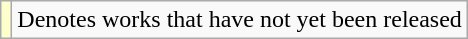<table class="wikitable">
<tr>
<td style="background:#FFFFCC;"></td>
<td>Denotes works that have not yet been released</td>
</tr>
</table>
